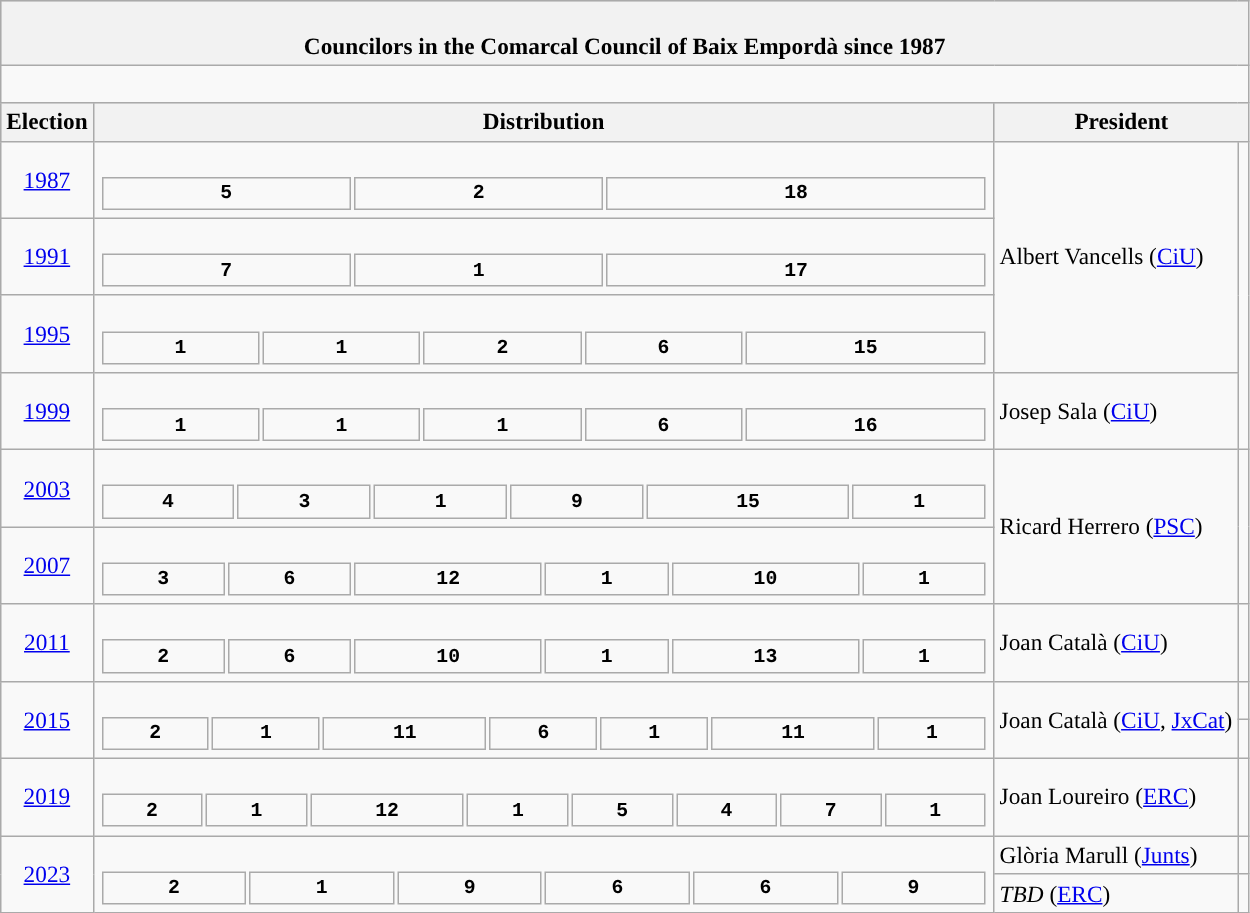<table class="wikitable" style="font-size:97%;">
<tr bgcolor="#CCCCCC">
<th colspan="4"><br>Councilors in the Comarcal Council of Baix Empordà since 1987</th>
</tr>
<tr>
<td colspan="4"><br>


















</td>
</tr>
<tr bgcolor="#CCCCCC">
<th>Election</th>
<th>Distribution</th>
<th colspan="2">President</th>
</tr>
<tr>
<td align=center><a href='#'>1987</a></td>
<td><br><table style="width:45em; font-size:85%; text-align:center; font-family:Courier New;">
<tr style="font-weight:bold">
<td style="background:">5</td>
<td style="background:">2</td>
<td style="background:">18</td>
</tr>
</table>
</td>
<td rowspan="3">Albert Vancells (<a href='#'>CiU</a>)</td>
<td rowspan="4" style="background:"></td>
</tr>
<tr>
<td align=center><a href='#'>1991</a></td>
<td><br><table style="width:45em; font-size:85%; text-align:center; font-family:Courier New;">
<tr style="font-weight:bold">
<td style="background:">7</td>
<td style="background:">1</td>
<td style="background:">17</td>
</tr>
</table>
</td>
</tr>
<tr>
<td align=center><a href='#'>1995</a></td>
<td><br><table style="width:45em; font-size:85%; text-align:center; font-family:Courier New;">
<tr style="font-weight:bold">
<td style="background:">1</td>
<td style="background:">1</td>
<td style="background:">2</td>
<td style="background:">6</td>
<td style="background:">15</td>
</tr>
</table>
</td>
</tr>
<tr>
<td align=center><a href='#'>1999</a></td>
<td><br><table style="width:45em; font-size:85%; text-align:center; font-family:Courier New;">
<tr style="font-weight:bold">
<td style="background:">1</td>
<td style="background:">1</td>
<td style="background:">1</td>
<td style="background:">6</td>
<td style="background:">16</td>
</tr>
</table>
</td>
<td>Josep Sala (<a href='#'>CiU</a>)</td>
</tr>
<tr>
<td align=center><a href='#'>2003</a></td>
<td><br><table style="width:45em; font-size:85%; text-align:center; font-family:Courier New;">
<tr style="font-weight:bold">
<td style="background:">4</td>
<td style="background:">3</td>
<td style="background:">1</td>
<td style="background:">9</td>
<td style="background:">15</td>
<td style="background:">1</td>
</tr>
</table>
</td>
<td rowspan="2">Ricard Herrero (<a href='#'>PSC</a>)</td>
<td rowspan="2" style="background:"></td>
</tr>
<tr>
<td align=center><a href='#'>2007</a></td>
<td><br><table style="width:45em; font-size:85%; text-align:center; font-family:Courier New;">
<tr style="font-weight:bold">
<td style="background:">3</td>
<td style="background:">6</td>
<td style="background:">12</td>
<td style="background:">1</td>
<td style="background:">10</td>
<td style="background:">1</td>
</tr>
</table>
</td>
</tr>
<tr>
<td rowspan="1" align=center><a href='#'>2011</a></td>
<td><br><table style="width:45em; font-size:85%; text-align:center; font-family:Courier New;">
<tr style="font-weight:bold">
<td style="background:">2</td>
<td style="background:">6</td>
<td style="background:">10</td>
<td style="background:">1</td>
<td style="background:">13</td>
<td style="background:">1</td>
</tr>
</table>
</td>
<td>Joan Català (<a href='#'>CiU</a>)</td>
<td style="background:"></td>
</tr>
<tr>
<td rowspan="2" align=center><a href='#'>2015</a></td>
<td rowspan="2"><br><table style="width:45em; font-size:85%; text-align:center; font-family:Courier New;">
<tr style="font-weight:bold">
<td style="background:">2</td>
<td style="background:">1</td>
<td style="background:">11</td>
<td style="background:">6</td>
<td style="background:">1</td>
<td style="background:">11</td>
<td style="background:">1</td>
</tr>
</table>
</td>
<td rowspan="2">Joan Català (<a href='#'>CiU</a>, <a href='#'>JxCat</a>)</td>
<td style="background:"></td>
</tr>
<tr>
<td style="background:"></td>
</tr>
<tr>
<td align=center><a href='#'>2019</a></td>
<td><br><table style="width:45em; font-size:85%; text-align:center; font-family:Courier New;">
<tr style="font-weight:bold">
<td style="background:">2</td>
<td style="background:">1</td>
<td style="background:">12</td>
<td style="background:">1</td>
<td style="background:">5</td>
<td style="background:">4</td>
<td style="background:">7</td>
<td style="background:">1</td>
</tr>
</table>
</td>
<td>Joan Loureiro (<a href='#'>ERC</a>)</td>
<td style="background:"></td>
</tr>
<tr>
<td rowspan="2" align=center><a href='#'>2023</a></td>
<td rowspan="2"><br><table style="width:45em; font-size:85%; text-align:center; font-family:Courier New;">
<tr style="font-weight:bold">
<td style="background:">2</td>
<td style="background:">1</td>
<td style="background:">9</td>
<td style="background:">6</td>
<td style="background:">6</td>
<td style="background:">9</td>
</tr>
</table>
</td>
<td>Glòria Marull (<a href='#'>Junts</a>) </td>
<td style="background:"></td>
</tr>
<tr>
<td><em>TBD</em> (<a href='#'>ERC</a>) </td>
<td rowspan="1" style="background:"></td>
</tr>
</table>
